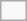<table class="infobox">
<tr>
<td></td>
<td></td>
</tr>
</table>
